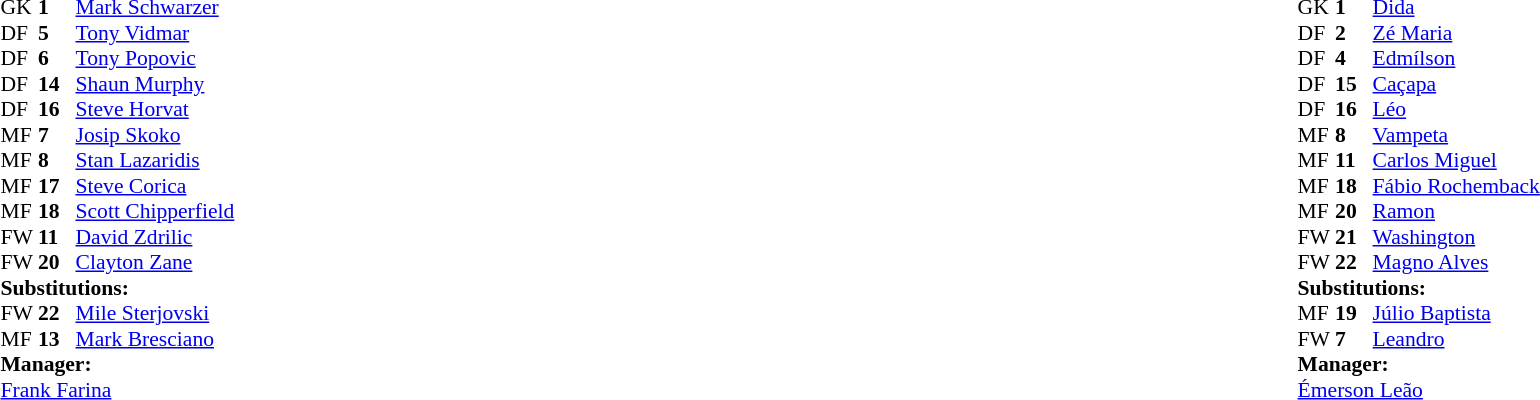<table width="100%">
<tr>
<td valign="top" width="50%"><br><table style="font-size: 90%" cellspacing="0" cellpadding="0">
<tr>
<th width=25></th>
<th width=25></th>
</tr>
<tr>
<td>GK</td>
<td><strong>1</strong></td>
<td><a href='#'>Mark Schwarzer</a></td>
</tr>
<tr>
<td>DF</td>
<td><strong>5</strong></td>
<td><a href='#'>Tony Vidmar</a></td>
</tr>
<tr>
<td>DF</td>
<td><strong>6</strong></td>
<td><a href='#'>Tony Popovic</a></td>
</tr>
<tr>
<td>DF</td>
<td><strong>14</strong></td>
<td><a href='#'>Shaun Murphy</a></td>
</tr>
<tr>
<td>DF</td>
<td><strong>16</strong></td>
<td><a href='#'>Steve Horvat</a></td>
</tr>
<tr>
<td>MF</td>
<td><strong>7</strong></td>
<td><a href='#'>Josip Skoko</a></td>
<td></td>
<td></td>
</tr>
<tr>
<td>MF</td>
<td><strong>8</strong></td>
<td><a href='#'>Stan Lazaridis</a></td>
</tr>
<tr>
<td>MF</td>
<td><strong>17</strong></td>
<td><a href='#'>Steve Corica</a></td>
<td></td>
<td></td>
</tr>
<tr>
<td>MF</td>
<td><strong>18</strong></td>
<td><a href='#'>Scott Chipperfield</a></td>
</tr>
<tr>
<td>FW</td>
<td><strong>11</strong></td>
<td><a href='#'>David Zdrilic</a></td>
</tr>
<tr>
<td>FW</td>
<td><strong>20</strong></td>
<td><a href='#'>Clayton Zane</a></td>
</tr>
<tr>
<td colspan=3><strong>Substitutions:</strong></td>
</tr>
<tr>
<td>FW</td>
<td><strong>22</strong></td>
<td><a href='#'>Mile Sterjovski</a></td>
<td></td>
<td></td>
</tr>
<tr>
<td>MF</td>
<td><strong>13</strong></td>
<td><a href='#'>Mark Bresciano</a></td>
<td></td>
<td></td>
</tr>
<tr>
<td colspan=3><strong>Manager:</strong></td>
</tr>
<tr>
<td colspan=3><a href='#'>Frank Farina</a></td>
</tr>
</table>
</td>
<td valign="top"></td>
<td valign="top" width="50%"><br><table style="font-size: 90%" cellspacing="0" cellpadding="0" align="center">
<tr>
<th width=25></th>
<th width=25></th>
</tr>
<tr>
<td>GK</td>
<td><strong>1</strong></td>
<td><a href='#'>Dida</a></td>
</tr>
<tr>
<td>DF</td>
<td><strong>2</strong></td>
<td><a href='#'>Zé Maria</a></td>
</tr>
<tr>
<td>DF</td>
<td><strong>4</strong></td>
<td><a href='#'>Edmílson</a></td>
</tr>
<tr>
<td>DF</td>
<td><strong>15</strong></td>
<td><a href='#'>Caçapa</a></td>
</tr>
<tr>
<td>DF</td>
<td><strong>16</strong></td>
<td><a href='#'>Léo</a></td>
</tr>
<tr>
<td>MF</td>
<td><strong>8</strong></td>
<td><a href='#'>Vampeta</a></td>
</tr>
<tr>
<td>MF</td>
<td><strong>11</strong></td>
<td><a href='#'>Carlos Miguel</a></td>
<td></td>
<td></td>
</tr>
<tr>
<td>MF</td>
<td><strong>18</strong></td>
<td><a href='#'>Fábio Rochemback</a></td>
<td></td>
<td></td>
</tr>
<tr>
<td>MF</td>
<td><strong>20</strong></td>
<td><a href='#'>Ramon</a></td>
</tr>
<tr>
<td>FW</td>
<td><strong>21</strong></td>
<td><a href='#'>Washington</a></td>
</tr>
<tr>
<td>FW</td>
<td><strong>22</strong></td>
<td><a href='#'>Magno Alves</a></td>
</tr>
<tr>
<td colspan=3><strong>Substitutions:</strong></td>
</tr>
<tr>
<td>MF</td>
<td><strong>19</strong></td>
<td><a href='#'>Júlio Baptista</a></td>
<td></td>
<td></td>
</tr>
<tr>
<td>FW</td>
<td><strong>7</strong></td>
<td><a href='#'>Leandro</a></td>
<td></td>
<td></td>
</tr>
<tr>
<td colspan=3><strong>Manager:</strong></td>
</tr>
<tr>
<td colspan="4"><a href='#'>Émerson Leão</a></td>
</tr>
</table>
</td>
</tr>
</table>
